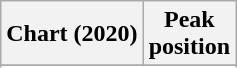<table class="wikitable sortable plainrowheaders" style="text-align:center">
<tr>
<th scope="col">Chart (2020)</th>
<th scope="col">Peak<br>position</th>
</tr>
<tr>
</tr>
<tr>
</tr>
<tr>
</tr>
</table>
